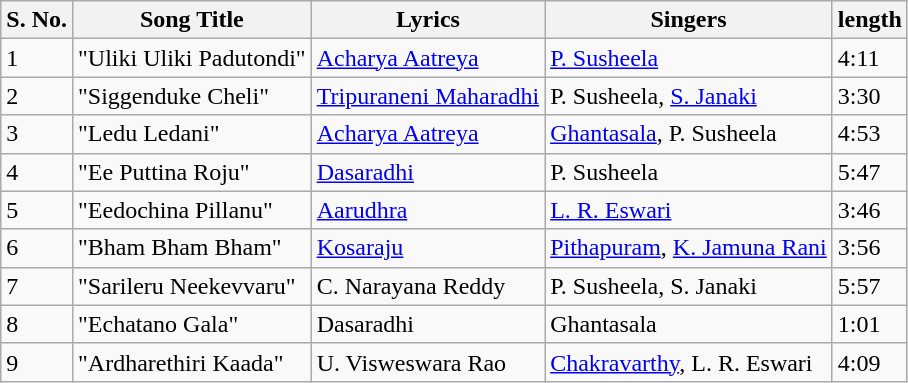<table class="wikitable">
<tr>
<th>S. No.</th>
<th>Song Title</th>
<th>Lyrics</th>
<th>Singers</th>
<th>length</th>
</tr>
<tr>
<td>1</td>
<td>"Uliki Uliki Padutondi"</td>
<td><a href='#'>Acharya Aatreya</a></td>
<td><a href='#'>P. Susheela</a></td>
<td>4:11</td>
</tr>
<tr>
<td>2</td>
<td>"Siggenduke Cheli"</td>
<td><a href='#'>Tripuraneni Maharadhi</a></td>
<td>P. Susheela, <a href='#'>S. Janaki</a></td>
<td>3:30</td>
</tr>
<tr>
<td>3</td>
<td>"Ledu Ledani"</td>
<td><a href='#'>Acharya Aatreya</a></td>
<td><a href='#'>Ghantasala</a>, P. Susheela</td>
<td>4:53</td>
</tr>
<tr>
<td>4</td>
<td>"Ee Puttina Roju"</td>
<td><a href='#'>Dasaradhi</a></td>
<td>P. Susheela</td>
<td>5:47</td>
</tr>
<tr>
<td>5</td>
<td>"Eedochina Pillanu"</td>
<td><a href='#'>Aarudhra</a></td>
<td><a href='#'>L. R. Eswari</a></td>
<td>3:46</td>
</tr>
<tr>
<td>6</td>
<td>"Bham Bham Bham"</td>
<td><a href='#'>Kosaraju</a></td>
<td><a href='#'>Pithapuram</a>, <a href='#'>K. Jamuna Rani</a></td>
<td>3:56</td>
</tr>
<tr>
<td>7</td>
<td>"Sarileru Neekevvaru"</td>
<td>C. Narayana Reddy</td>
<td>P. Susheela, S. Janaki</td>
<td>5:57</td>
</tr>
<tr>
<td>8</td>
<td>"Echatano Gala"</td>
<td>Dasaradhi</td>
<td>Ghantasala</td>
<td>1:01</td>
</tr>
<tr>
<td>9</td>
<td>"Ardharethiri Kaada"</td>
<td>U. Visweswara Rao</td>
<td><a href='#'>Chakravarthy</a>, L. R. Eswari</td>
<td>4:09</td>
</tr>
</table>
